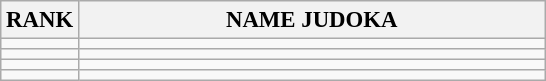<table class="wikitable" style="font-size:95%;">
<tr>
<th>RANK</th>
<th align="left" style="width: 20em">NAME JUDOKA</th>
</tr>
<tr>
<td align="center"></td>
<td></td>
</tr>
<tr>
<td align="center"></td>
<td></td>
</tr>
<tr>
<td align="center"></td>
<td></td>
</tr>
<tr>
<td align="center"></td>
<td></td>
</tr>
</table>
